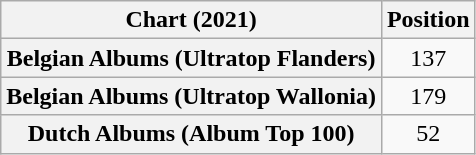<table class="wikitable sortable plainrowheaders" style="text-align:center">
<tr>
<th scope="col">Chart (2021)</th>
<th scope="col">Position</th>
</tr>
<tr>
<th scope="row">Belgian Albums (Ultratop Flanders)</th>
<td>137</td>
</tr>
<tr>
<th scope="row">Belgian Albums (Ultratop Wallonia)</th>
<td>179</td>
</tr>
<tr>
<th scope="row">Dutch Albums (Album Top 100)</th>
<td>52</td>
</tr>
</table>
